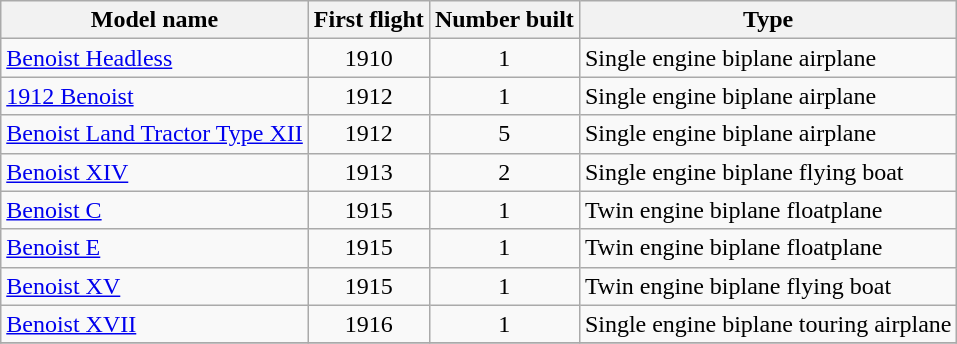<table class="wikitable sortable">
<tr>
<th>Model name</th>
<th>First flight</th>
<th>Number built</th>
<th>Type</th>
</tr>
<tr>
<td align=left><a href='#'>Benoist Headless</a></td>
<td align=center>1910</td>
<td align=center>1</td>
<td align=left>Single engine biplane airplane</td>
</tr>
<tr>
<td align=left><a href='#'>1912 Benoist</a></td>
<td align=center>1912</td>
<td align=center>1</td>
<td align=left>Single engine biplane airplane</td>
</tr>
<tr>
<td align=left><a href='#'>Benoist Land Tractor Type XII</a></td>
<td align=center>1912</td>
<td align=center>5</td>
<td align=left>Single engine biplane airplane</td>
</tr>
<tr>
<td align=left><a href='#'>Benoist XIV</a></td>
<td align=center>1913</td>
<td align=center>2</td>
<td align=left>Single engine biplane flying boat</td>
</tr>
<tr>
<td align=left><a href='#'>Benoist C</a></td>
<td align=center>1915</td>
<td align=center>1</td>
<td align=left>Twin engine biplane floatplane</td>
</tr>
<tr>
<td align=left><a href='#'>Benoist E</a></td>
<td align=center>1915</td>
<td align=center>1</td>
<td align=left>Twin engine biplane floatplane</td>
</tr>
<tr>
<td align=left><a href='#'>Benoist XV</a></td>
<td align=center>1915</td>
<td align=center>1</td>
<td align=left>Twin engine biplane flying boat</td>
</tr>
<tr>
<td align=left><a href='#'>Benoist XVII</a></td>
<td align=center>1916</td>
<td align=center>1</td>
<td align=left>Single engine biplane touring airplane</td>
</tr>
<tr>
</tr>
</table>
